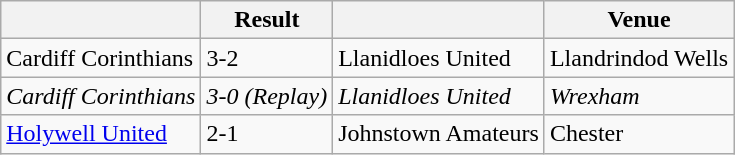<table class="wikitable">
<tr>
<th></th>
<th>Result</th>
<th></th>
<th>Venue</th>
</tr>
<tr>
<td>Cardiff Corinthians</td>
<td>3-2</td>
<td>Llanidloes United</td>
<td>Llandrindod Wells</td>
</tr>
<tr>
<td><em>Cardiff Corinthians</em></td>
<td><em>3-0 (Replay)</em></td>
<td><em>Llanidloes United</em></td>
<td><em>Wrexham</em></td>
</tr>
<tr>
<td><a href='#'>Holywell United</a></td>
<td>2-1</td>
<td>Johnstown Amateurs</td>
<td> Chester</td>
</tr>
</table>
